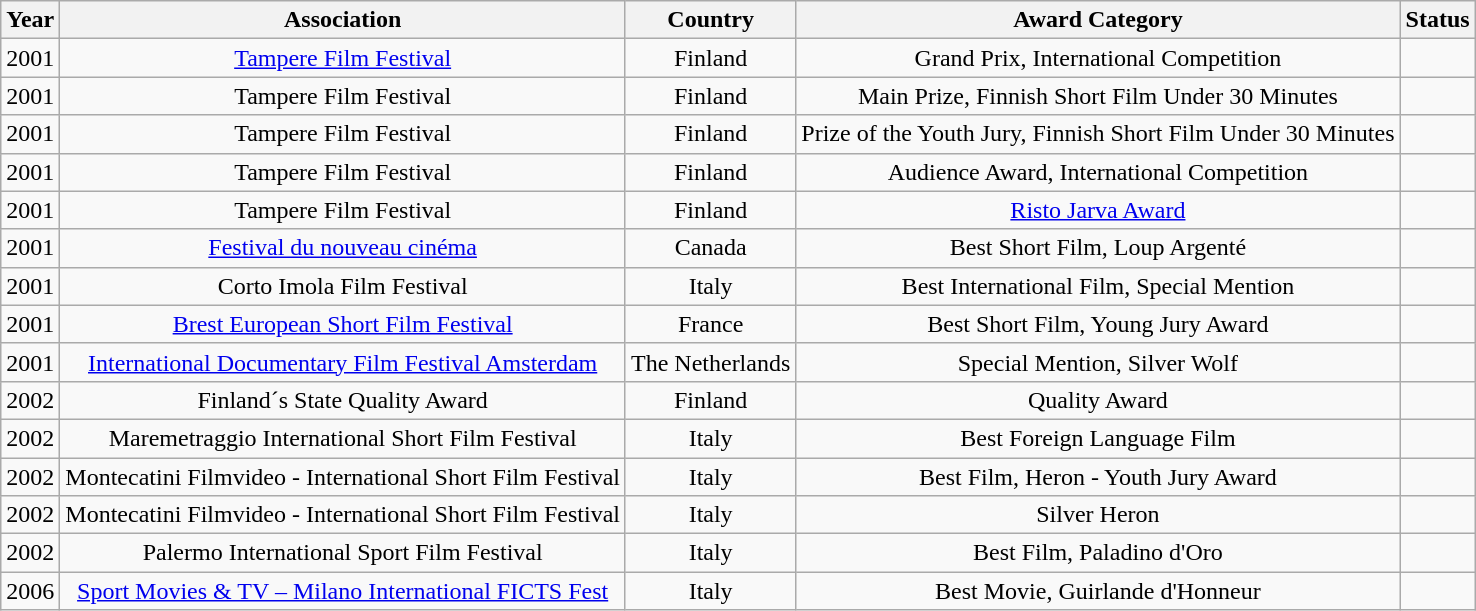<table class="wikitable" style="text-align: center">
<tr>
<th>Year</th>
<th>Association</th>
<th>Country</th>
<th>Award Category</th>
<th>Status</th>
</tr>
<tr>
<td>2001</td>
<td><a href='#'>Tampere Film Festival</a></td>
<td>Finland</td>
<td>Grand Prix, International Competition</td>
<td></td>
</tr>
<tr>
<td>2001</td>
<td>Tampere Film Festival</td>
<td>Finland</td>
<td>Main Prize, Finnish Short Film Under 30 Minutes</td>
<td></td>
</tr>
<tr>
<td>2001</td>
<td>Tampere Film Festival</td>
<td>Finland</td>
<td>Prize of the Youth Jury, Finnish Short Film Under 30 Minutes</td>
<td></td>
</tr>
<tr>
<td>2001</td>
<td>Tampere Film Festival</td>
<td>Finland</td>
<td>Audience Award, International Competition</td>
<td></td>
</tr>
<tr>
<td>2001</td>
<td>Tampere Film Festival</td>
<td>Finland</td>
<td><a href='#'>Risto Jarva Award</a></td>
<td></td>
</tr>
<tr>
<td>2001</td>
<td><a href='#'>Festival du nouveau cinéma</a></td>
<td>Canada</td>
<td>Best Short Film, Loup Argenté</td>
<td></td>
</tr>
<tr>
<td>2001</td>
<td>Corto Imola Film Festival</td>
<td>Italy</td>
<td>Best International Film, Special Mention</td>
<td></td>
</tr>
<tr>
<td>2001</td>
<td><a href='#'>Brest European Short Film Festival</a></td>
<td>France</td>
<td>Best Short Film, Young Jury Award</td>
<td></td>
</tr>
<tr>
<td>2001</td>
<td><a href='#'>International Documentary Film Festival Amsterdam</a></td>
<td>The Netherlands</td>
<td>Special Mention, Silver Wolf</td>
<td></td>
</tr>
<tr>
<td>2002</td>
<td>Finland´s State Quality Award</td>
<td>Finland</td>
<td>Quality Award</td>
<td></td>
</tr>
<tr>
<td>2002</td>
<td>Maremetraggio International Short Film Festival</td>
<td>Italy</td>
<td>Best Foreign Language Film</td>
<td></td>
</tr>
<tr>
<td>2002</td>
<td>Montecatini Filmvideo - International Short Film Festival</td>
<td>Italy</td>
<td>Best Film, Heron - Youth Jury Award</td>
<td></td>
</tr>
<tr>
<td>2002</td>
<td>Montecatini Filmvideo - International Short Film Festival</td>
<td>Italy</td>
<td>Silver Heron</td>
<td></td>
</tr>
<tr>
<td>2002</td>
<td>Palermo International Sport Film Festival</td>
<td>Italy</td>
<td>Best Film, Paladino d'Oro</td>
<td></td>
</tr>
<tr>
<td>2006</td>
<td><a href='#'>Sport Movies & TV – Milano International FICTS Fest</a></td>
<td>Italy</td>
<td>Best Movie, Guirlande d'Honneur</td>
<td></td>
</tr>
</table>
